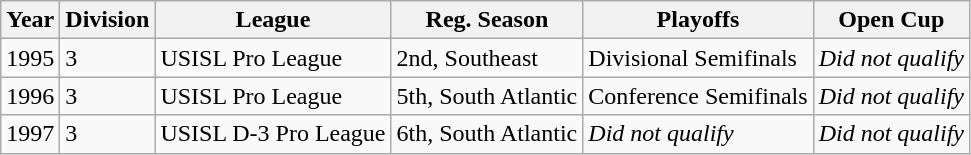<table class="wikitable">
<tr>
<th>Year</th>
<th>Division</th>
<th>League</th>
<th>Reg. Season</th>
<th>Playoffs</th>
<th>Open Cup</th>
</tr>
<tr>
<td>1995</td>
<td>3</td>
<td>USISL Pro League</td>
<td>2nd, Southeast</td>
<td>Divisional Semifinals</td>
<td><em>Did not qualify</em></td>
</tr>
<tr>
<td>1996</td>
<td>3</td>
<td>USISL Pro League</td>
<td>5th, South Atlantic</td>
<td>Conference Semifinals</td>
<td><em>Did not qualify</em></td>
</tr>
<tr>
<td>1997</td>
<td>3</td>
<td>USISL D-3 Pro League</td>
<td>6th, South Atlantic</td>
<td><em>Did not qualify</em></td>
<td><em>Did not qualify</em></td>
</tr>
</table>
